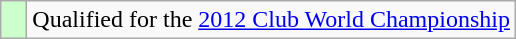<table class="wikitable" style="text-align: left;">
<tr>
<td width=10px bgcolor=#ccffcc></td>
<td>Qualified for the <a href='#'>2012 Club World Championship</a></td>
</tr>
</table>
